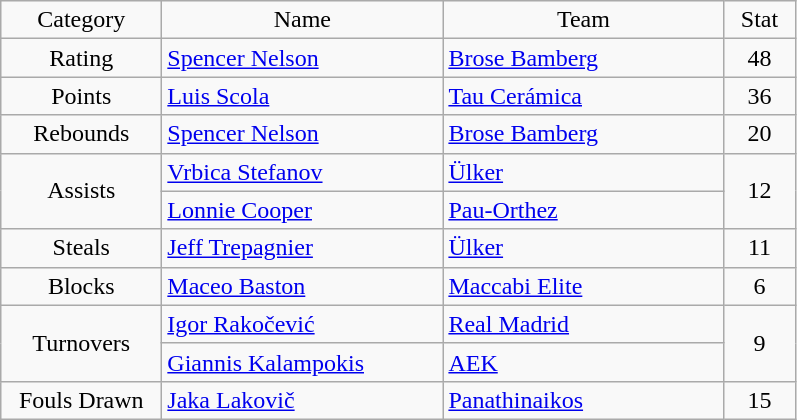<table class="wikitable sortable" style="text-align: center;">
<tr>
<td width=100>Category</td>
<td width=180>Name</td>
<td width=180>Team</td>
<td width=40>Stat</td>
</tr>
<tr>
<td>Rating</td>
<td align="left"> <a href='#'>Spencer Nelson</a></td>
<td align="left"> <a href='#'>Brose Bamberg</a></td>
<td>48</td>
</tr>
<tr>
<td>Points</td>
<td align="left"> <a href='#'>Luis Scola</a></td>
<td align="left"> <a href='#'>Tau Cerámica</a></td>
<td>36</td>
</tr>
<tr>
<td>Rebounds</td>
<td align="left"> <a href='#'>Spencer Nelson</a></td>
<td align="left"> <a href='#'>Brose Bamberg</a></td>
<td>20</td>
</tr>
<tr>
<td rowspan=2>Assists</td>
<td align="left"> <a href='#'>Vrbica Stefanov</a></td>
<td align="left"> <a href='#'>Ülker</a></td>
<td rowspan=2>12</td>
</tr>
<tr>
<td align="left"> <a href='#'>Lonnie Cooper</a></td>
<td align="left"> <a href='#'>Pau-Orthez</a></td>
</tr>
<tr>
<td>Steals</td>
<td align="left"> <a href='#'>Jeff Trepagnier</a></td>
<td align="left"> <a href='#'>Ülker</a></td>
<td>11</td>
</tr>
<tr>
<td>Blocks</td>
<td align="left"> <a href='#'>Maceo Baston</a></td>
<td align="left"> <a href='#'>Maccabi Elite</a></td>
<td>6</td>
</tr>
<tr>
<td rowspan=2>Turnovers</td>
<td align="left"> <a href='#'>Igor Rakočević</a></td>
<td align="left"> <a href='#'>Real Madrid</a></td>
<td rowspan=2>9</td>
</tr>
<tr>
<td align="left"> <a href='#'>Giannis Kalampokis</a></td>
<td align="left"> <a href='#'>AEK</a></td>
</tr>
<tr>
<td>Fouls Drawn</td>
<td align="left"> <a href='#'>Jaka Lakovič</a></td>
<td align="left"> <a href='#'>Panathinaikos</a></td>
<td>15</td>
</tr>
</table>
